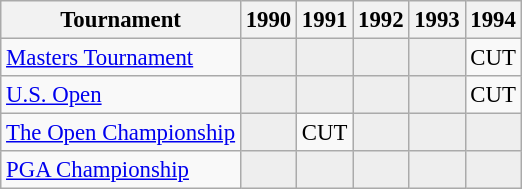<table class="wikitable" style="font-size:95%;text-align:center;">
<tr>
<th>Tournament</th>
<th>1990</th>
<th>1991</th>
<th>1992</th>
<th>1993</th>
<th>1994</th>
</tr>
<tr>
<td align=left><a href='#'>Masters Tournament</a></td>
<td style="background:#eeeeee;"></td>
<td style="background:#eeeeee;"></td>
<td style="background:#eeeeee;"></td>
<td style="background:#eeeeee;"></td>
<td>CUT</td>
</tr>
<tr>
<td align=left><a href='#'>U.S. Open</a></td>
<td style="background:#eeeeee;"></td>
<td style="background:#eeeeee;"></td>
<td style="background:#eeeeee;"></td>
<td style="background:#eeeeee;"></td>
<td>CUT</td>
</tr>
<tr>
<td align=left><a href='#'>The Open Championship</a></td>
<td style="background:#eeeeee;"></td>
<td>CUT</td>
<td style="background:#eeeeee;"></td>
<td style="background:#eeeeee;"></td>
<td style="background:#eeeeee;"></td>
</tr>
<tr>
<td align=left><a href='#'>PGA Championship</a></td>
<td style="background:#eeeeee;"></td>
<td style="background:#eeeeee;"></td>
<td style="background:#eeeeee;"></td>
<td style="background:#eeeeee;"></td>
<td style="background:#eeeeee;"></td>
</tr>
</table>
